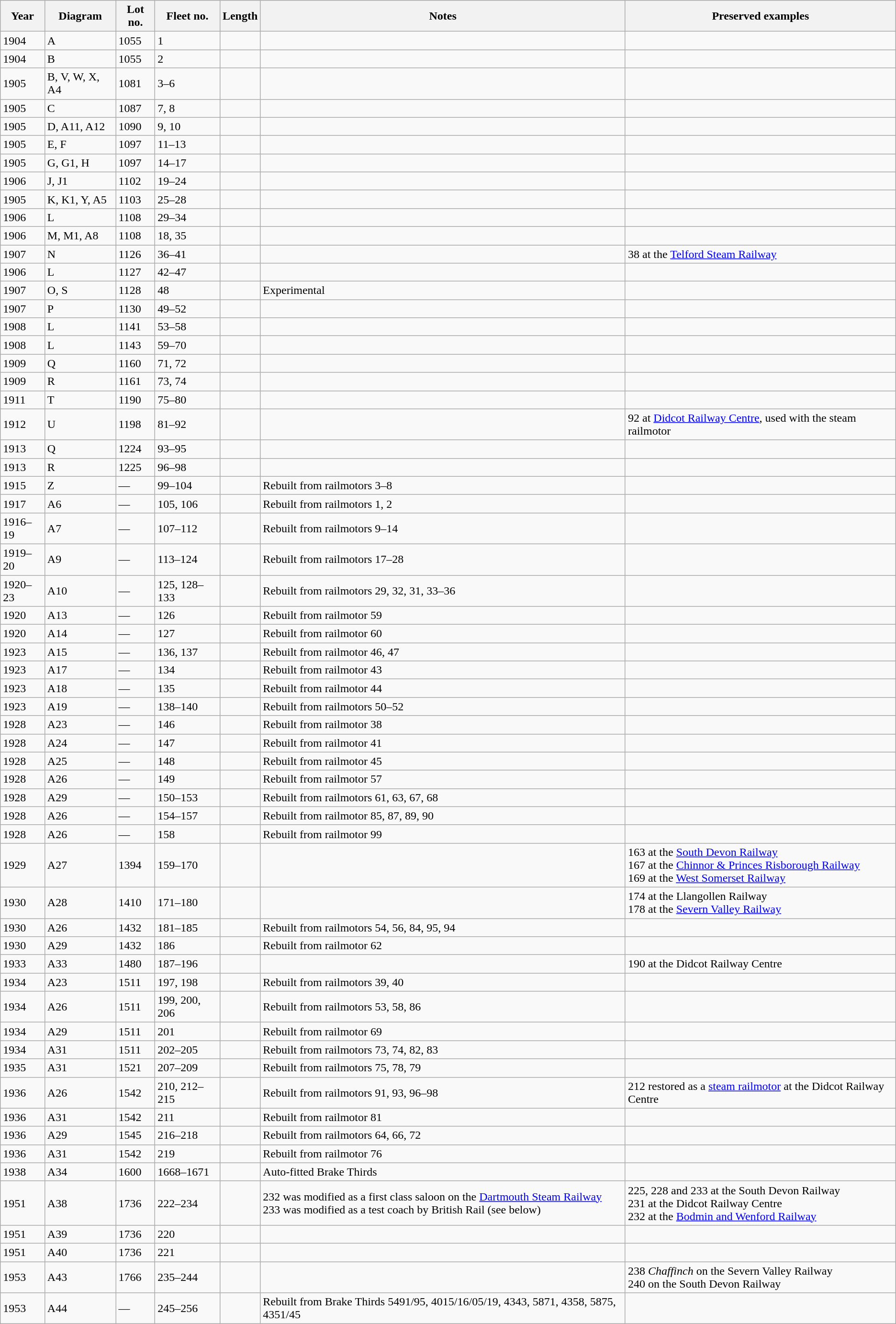<table class="wikitable sortable collapsible">
<tr>
<th>Year</th>
<th>Diagram</th>
<th>Lot no.</th>
<th>Fleet no.</th>
<th>Length</th>
<th>Notes</th>
<th>Preserved examples</th>
</tr>
<tr>
<td>1904</td>
<td>A</td>
<td>1055</td>
<td>1</td>
<td></td>
<td></td>
<td></td>
</tr>
<tr>
<td>1904</td>
<td>B</td>
<td>1055</td>
<td>2</td>
<td></td>
<td></td>
<td></td>
</tr>
<tr>
<td>1905</td>
<td>B, V, W, X, A4</td>
<td>1081</td>
<td>3–6</td>
<td></td>
<td></td>
<td></td>
</tr>
<tr>
<td>1905</td>
<td>C</td>
<td>1087</td>
<td>7, 8</td>
<td></td>
<td></td>
<td></td>
</tr>
<tr>
<td>1905</td>
<td>D, A11, A12</td>
<td>1090</td>
<td>9, 10</td>
<td></td>
<td></td>
<td></td>
</tr>
<tr>
<td>1905</td>
<td>E, F</td>
<td>1097</td>
<td>11–13</td>
<td></td>
<td></td>
<td></td>
</tr>
<tr>
<td>1905</td>
<td>G, G1, H</td>
<td>1097</td>
<td>14–17</td>
<td></td>
<td></td>
<td></td>
</tr>
<tr>
<td>1906</td>
<td>J, J1</td>
<td>1102</td>
<td>19–24</td>
<td></td>
<td></td>
<td></td>
</tr>
<tr>
<td>1905</td>
<td>K, K1, Y, A5</td>
<td>1103</td>
<td>25–28</td>
<td></td>
<td></td>
<td></td>
</tr>
<tr>
<td>1906</td>
<td>L</td>
<td>1108</td>
<td>29–34</td>
<td></td>
<td></td>
<td></td>
</tr>
<tr>
<td>1906</td>
<td>M, M1, A8</td>
<td>1108</td>
<td>18, 35</td>
<td></td>
<td></td>
<td></td>
</tr>
<tr>
<td>1907</td>
<td>N</td>
<td>1126</td>
<td>36–41</td>
<td></td>
<td></td>
<td>38 at the <a href='#'>Telford Steam Railway</a></td>
</tr>
<tr>
<td>1906</td>
<td>L</td>
<td>1127</td>
<td>42–47</td>
<td></td>
<td></td>
<td></td>
</tr>
<tr>
<td>1907</td>
<td>O, S</td>
<td>1128</td>
<td>48</td>
<td></td>
<td>Experimental</td>
<td></td>
</tr>
<tr>
<td>1907</td>
<td>P</td>
<td>1130</td>
<td>49–52</td>
<td></td>
<td></td>
<td></td>
</tr>
<tr>
<td>1908</td>
<td>L</td>
<td>1141</td>
<td>53–58</td>
<td></td>
<td></td>
<td></td>
</tr>
<tr>
<td>1908</td>
<td>L</td>
<td>1143</td>
<td>59–70</td>
<td></td>
<td></td>
<td></td>
</tr>
<tr>
<td>1909</td>
<td>Q</td>
<td>1160</td>
<td>71, 72</td>
<td></td>
<td></td>
<td></td>
</tr>
<tr>
<td>1909</td>
<td>R</td>
<td>1161</td>
<td>73, 74</td>
<td></td>
<td></td>
<td></td>
</tr>
<tr>
<td>1911</td>
<td>T</td>
<td>1190</td>
<td>75–80</td>
<td></td>
<td></td>
<td></td>
</tr>
<tr>
<td>1912</td>
<td>U</td>
<td>1198</td>
<td>81–92</td>
<td></td>
<td></td>
<td>92 at <a href='#'>Didcot Railway Centre</a>, used with the steam railmotor</td>
</tr>
<tr>
<td>1913</td>
<td>Q</td>
<td>1224</td>
<td>93–95</td>
<td></td>
<td></td>
<td></td>
</tr>
<tr>
<td>1913</td>
<td>R</td>
<td>1225</td>
<td>96–98</td>
<td></td>
<td></td>
<td></td>
</tr>
<tr>
<td>1915</td>
<td>Z</td>
<td>—</td>
<td>99–104</td>
<td></td>
<td>Rebuilt from railmotors 3–8</td>
<td></td>
</tr>
<tr>
<td>1917</td>
<td>A6</td>
<td>—</td>
<td>105, 106</td>
<td></td>
<td>Rebuilt from railmotors 1, 2</td>
<td></td>
</tr>
<tr>
<td>1916–19</td>
<td>A7</td>
<td>—</td>
<td>107–112</td>
<td></td>
<td>Rebuilt from railmotors 9–14</td>
<td></td>
</tr>
<tr>
<td>1919–20</td>
<td>A9</td>
<td>—</td>
<td>113–124</td>
<td></td>
<td>Rebuilt from railmotors 17–28</td>
<td></td>
</tr>
<tr>
<td>1920–23</td>
<td>A10</td>
<td>—</td>
<td>125, 128–133</td>
<td></td>
<td>Rebuilt from railmotors 29, 32, 31, 33–36</td>
<td></td>
</tr>
<tr>
<td>1920</td>
<td>A13</td>
<td>—</td>
<td>126</td>
<td></td>
<td>Rebuilt from railmotor 59</td>
<td></td>
</tr>
<tr>
<td>1920</td>
<td>A14</td>
<td>—</td>
<td>127</td>
<td></td>
<td>Rebuilt from railmotor 60</td>
<td></td>
</tr>
<tr>
<td>1923</td>
<td>A15</td>
<td>—</td>
<td>136, 137</td>
<td></td>
<td>Rebuilt from railmotor 46, 47</td>
<td></td>
</tr>
<tr>
<td>1923</td>
<td>A17</td>
<td>—</td>
<td>134</td>
<td></td>
<td>Rebuilt from railmotor 43</td>
<td></td>
</tr>
<tr>
<td>1923</td>
<td>A18</td>
<td>—</td>
<td>135</td>
<td></td>
<td>Rebuilt from railmotor 44</td>
<td></td>
</tr>
<tr>
<td>1923</td>
<td>A19</td>
<td>—</td>
<td>138–140</td>
<td></td>
<td>Rebuilt from railmotors 50–52</td>
<td></td>
</tr>
<tr>
<td>1928</td>
<td>A23</td>
<td>—</td>
<td>146</td>
<td></td>
<td>Rebuilt from railmotor 38</td>
<td></td>
</tr>
<tr>
<td>1928</td>
<td>A24</td>
<td>—</td>
<td>147</td>
<td></td>
<td>Rebuilt from railmotor 41</td>
<td></td>
</tr>
<tr>
<td>1928</td>
<td>A25</td>
<td>—</td>
<td>148</td>
<td></td>
<td>Rebuilt from railmotor 45</td>
<td></td>
</tr>
<tr>
<td>1928</td>
<td>A26</td>
<td>—</td>
<td>149</td>
<td></td>
<td>Rebuilt from railmotor 57</td>
<td></td>
</tr>
<tr>
<td>1928</td>
<td>A29</td>
<td>—</td>
<td>150–153</td>
<td></td>
<td>Rebuilt from railmotors 61, 63, 67, 68</td>
<td></td>
</tr>
<tr>
<td>1928</td>
<td>A26</td>
<td>—</td>
<td>154–157</td>
<td></td>
<td>Rebuilt from railmotor 85, 87, 89, 90</td>
<td></td>
</tr>
<tr>
<td>1928</td>
<td>A26</td>
<td>—</td>
<td>158</td>
<td></td>
<td>Rebuilt from railmotor 99</td>
<td></td>
</tr>
<tr>
<td>1929</td>
<td>A27</td>
<td>1394</td>
<td>159–170</td>
<td></td>
<td></td>
<td>163 at the <a href='#'>South Devon Railway</a><br>167 at the <a href='#'>Chinnor & Princes Risborough Railway</a><br>169 at the <a href='#'>West Somerset Railway</a></td>
</tr>
<tr>
<td>1930</td>
<td>A28</td>
<td>1410</td>
<td>171–180</td>
<td></td>
<td></td>
<td>174 at the Llangollen Railway<br>178 at the <a href='#'>Severn Valley Railway</a></td>
</tr>
<tr>
<td>1930</td>
<td>A26</td>
<td>1432</td>
<td>181–185</td>
<td></td>
<td>Rebuilt from railmotors 54, 56, 84, 95, 94</td>
<td></td>
</tr>
<tr>
<td>1930</td>
<td>A29</td>
<td>1432</td>
<td>186</td>
<td></td>
<td>Rebuilt from railmotor 62</td>
<td></td>
</tr>
<tr>
<td>1933</td>
<td>A33</td>
<td>1480</td>
<td>187–196</td>
<td></td>
<td></td>
<td>190 at the Didcot Railway Centre</td>
</tr>
<tr>
<td>1934</td>
<td>A23</td>
<td>1511</td>
<td>197, 198</td>
<td></td>
<td>Rebuilt from railmotors 39, 40</td>
<td></td>
</tr>
<tr>
<td>1934</td>
<td>A26</td>
<td>1511</td>
<td>199, 200, 206</td>
<td></td>
<td>Rebuilt from railmotors 53, 58, 86</td>
<td></td>
</tr>
<tr>
<td>1934</td>
<td>A29</td>
<td>1511</td>
<td>201</td>
<td></td>
<td>Rebuilt from railmotor 69</td>
<td></td>
</tr>
<tr>
<td>1934</td>
<td>A31</td>
<td>1511</td>
<td>202–205</td>
<td></td>
<td>Rebuilt from railmotors 73, 74, 82, 83</td>
<td></td>
</tr>
<tr>
<td>1935</td>
<td>A31</td>
<td>1521</td>
<td>207–209</td>
<td></td>
<td>Rebuilt from railmotors 75, 78, 79</td>
<td></td>
</tr>
<tr>
<td>1936</td>
<td>A26</td>
<td>1542</td>
<td>210, 212–215</td>
<td></td>
<td>Rebuilt from railmotors 91, 93, 96–98</td>
<td>212 restored as a <a href='#'>steam railmotor</a> at the Didcot Railway Centre</td>
</tr>
<tr>
<td>1936</td>
<td>A31</td>
<td>1542</td>
<td>211</td>
<td></td>
<td>Rebuilt from railmotor 81</td>
<td></td>
</tr>
<tr>
<td>1936</td>
<td>A29</td>
<td>1545</td>
<td>216–218</td>
<td></td>
<td>Rebuilt from railmotors 64, 66, 72</td>
<td></td>
</tr>
<tr>
<td>1936</td>
<td>A31</td>
<td>1542</td>
<td>219</td>
<td></td>
<td>Rebuilt from railmotor 76</td>
<td></td>
</tr>
<tr>
<td>1938</td>
<td>A34</td>
<td>1600</td>
<td>1668–1671</td>
<td></td>
<td>Auto-fitted Brake Thirds</td>
<td></td>
</tr>
<tr>
<td>1951</td>
<td>A38</td>
<td>1736</td>
<td>222–234</td>
<td></td>
<td>232 was modified as a first class saloon on the <a href='#'>Dartmouth Steam Railway</a><br>233 was modified as a test coach by British Rail (see below)</td>
<td>225, 228 and 233 at the South Devon Railway<br>231 at the Didcot Railway Centre<br>232 at the <a href='#'>Bodmin and Wenford Railway</a></td>
</tr>
<tr>
<td>1951</td>
<td>A39</td>
<td>1736</td>
<td>220</td>
<td></td>
<td></td>
<td></td>
</tr>
<tr>
<td>1951</td>
<td>A40</td>
<td>1736</td>
<td>221</td>
<td></td>
<td></td>
<td></td>
</tr>
<tr>
<td>1953</td>
<td>A43</td>
<td>1766</td>
<td>235–244</td>
<td></td>
<td></td>
<td>238 <em>Chaffinch</em> on the Severn Valley Railway<br>240 on the South Devon Railway</td>
</tr>
<tr>
<td>1953</td>
<td>A44</td>
<td>—</td>
<td>245–256</td>
<td></td>
<td>Rebuilt from Brake Thirds 5491/95, 4015/16/05/19, 4343, 5871, 4358, 5875, 4351/45</td>
<td></td>
</tr>
</table>
